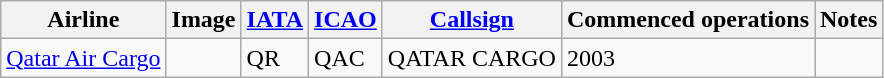<table class="wikitable sortable">
<tr valign="middle">
<th>Airline</th>
<th>Image</th>
<th><a href='#'>IATA</a></th>
<th><a href='#'>ICAO</a></th>
<th><a href='#'>Callsign</a></th>
<th>Commenced operations</th>
<th>Notes</th>
</tr>
<tr>
<td><a href='#'>Qatar Air Cargo</a></td>
<td></td>
<td>QR</td>
<td>QAC</td>
<td>QATAR CARGO</td>
<td>2003</td>
<td></td>
</tr>
</table>
